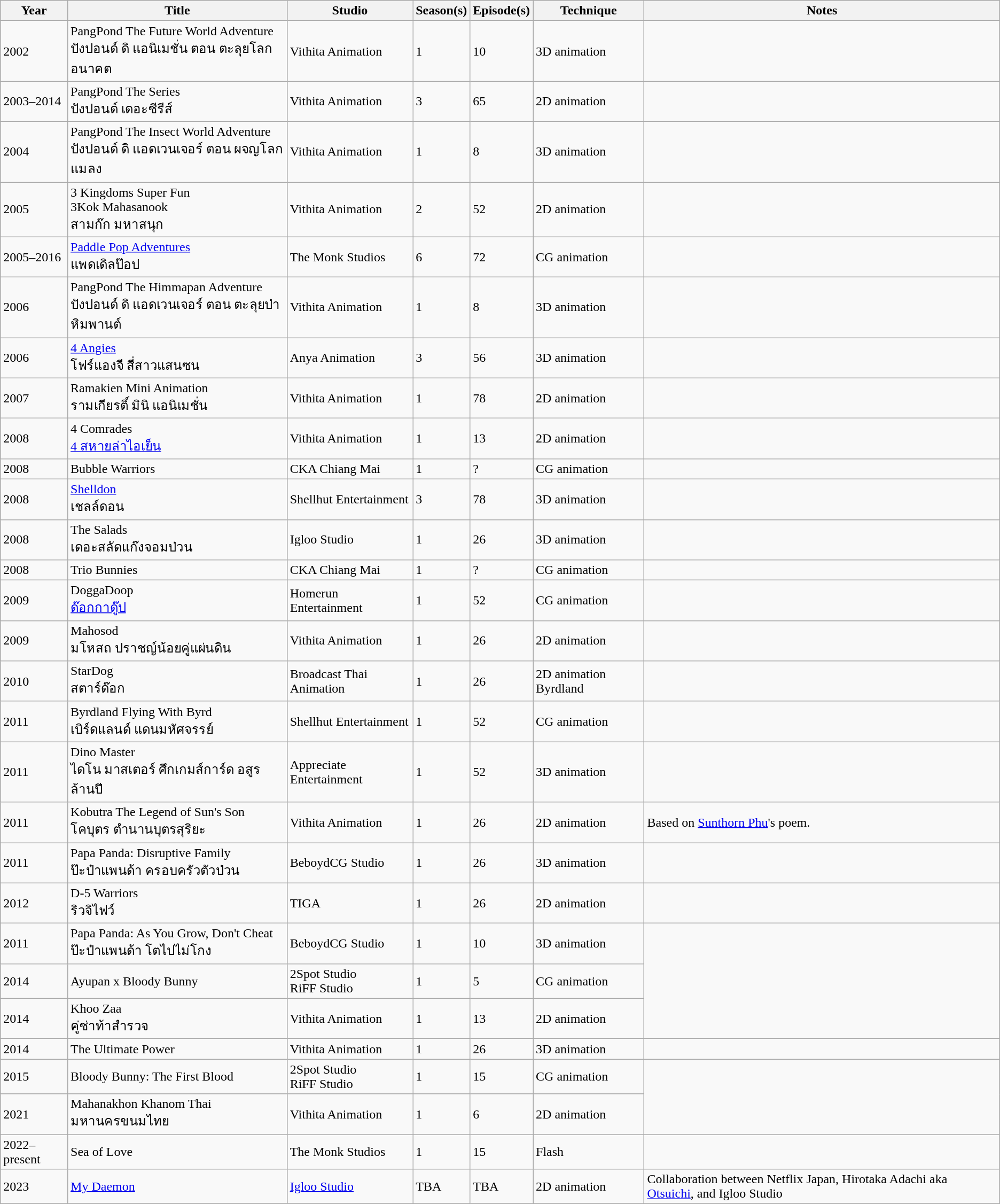<table class="wikitable sortable mw-collapsible">
<tr>
<th><strong>Year</strong></th>
<th><strong>Title</strong></th>
<th><strong>Studio</strong></th>
<th><strong>Season(s)</strong></th>
<th><strong>Episode(s)</strong></th>
<th><strong>Technique</strong></th>
<th><strong>Notes</strong></th>
</tr>
<tr>
<td>2002</td>
<td>PangPond The Future World Adventure<br>ปังปอนด์ ดิ แอนิเมชั่น ตอน ตะลุยโลกอนาคต</td>
<td>Vithita Animation</td>
<td>1</td>
<td>10</td>
<td>3D animation</td>
<td></td>
</tr>
<tr>
<td>2003–2014</td>
<td>PangPond The Series<br>ปังปอนด์ เดอะซีรีส์</td>
<td>Vithita Animation</td>
<td>3</td>
<td>65</td>
<td>2D animation</td>
<td></td>
</tr>
<tr>
<td>2004</td>
<td>PangPond The Insect World Adventure<br>ปังปอนด์ ดิ แอดเวนเจอร์ ตอน ผจญโลกแมลง</td>
<td>Vithita Animation</td>
<td>1</td>
<td>8</td>
<td>3D animation</td>
<td></td>
</tr>
<tr>
<td>2005</td>
<td>3 Kingdoms Super Fun<br>3Kok Mahasanook<br>สามก๊ก มหาสนุก</td>
<td>Vithita Animation</td>
<td>2</td>
<td>52</td>
<td>2D animation</td>
<td></td>
</tr>
<tr>
<td>2005–2016</td>
<td><a href='#'>Paddle Pop Adventures</a><br>แพดเดิลป๊อป</td>
<td>The Monk Studios</td>
<td>6</td>
<td>72</td>
<td>CG animation</td>
<td></td>
</tr>
<tr>
<td>2006</td>
<td>PangPond The Himmapan Adventure<br>ปังปอนด์ ดิ แอดเวนเจอร์ ตอน ตะลุยป่าหิมพานต์</td>
<td>Vithita Animation</td>
<td>1</td>
<td>8</td>
<td>3D animation</td>
<td></td>
</tr>
<tr>
<td>2006</td>
<td><a href='#'>4 Angies</a><br>โฟร์แองจี สี่สาวแสนซน</td>
<td>Anya Animation</td>
<td>3</td>
<td>56</td>
<td>3D animation</td>
<td></td>
</tr>
<tr>
<td>2007</td>
<td>Ramakien Mini Animation<br>รามเกียรติ์ มินิ แอนิเมชั่น</td>
<td>Vithita Animation</td>
<td>1</td>
<td>78</td>
<td>2D animation</td>
<td></td>
</tr>
<tr>
<td>2008</td>
<td>4 Comrades<br><a href='#'>4 สหายล่าไอเย็น</a></td>
<td>Vithita Animation</td>
<td>1</td>
<td>13</td>
<td>2D animation</td>
<td></td>
</tr>
<tr>
<td>2008</td>
<td>Bubble Warriors</td>
<td>CKA Chiang Mai</td>
<td>1</td>
<td>?</td>
<td>CG animation</td>
<td></td>
</tr>
<tr>
<td>2008</td>
<td><a href='#'>Shelldon</a><br>เชลล์ดอน</td>
<td>Shellhut Entertainment</td>
<td>3</td>
<td>78</td>
<td>3D animation</td>
<td></td>
</tr>
<tr>
<td>2008</td>
<td>The Salads<br>เดอะสลัดแก๊งจอมป่วน</td>
<td>Igloo Studio</td>
<td>1</td>
<td>26</td>
<td>3D animation</td>
<td></td>
</tr>
<tr>
<td>2008</td>
<td>Trio Bunnies</td>
<td>CKA Chiang Mai</td>
<td>1</td>
<td>?</td>
<td>CG animation</td>
<td></td>
</tr>
<tr>
<td>2009</td>
<td>DoggaDoop<br><a href='#'>ด๊อกกาดู๊ป</a></td>
<td>Homerun Entertainment</td>
<td>1</td>
<td>52</td>
<td>CG animation</td>
<td></td>
</tr>
<tr>
<td>2009</td>
<td>Mahosod<br>มโหสถ ปราชญ์น้อยคู่แผ่นดิน</td>
<td>Vithita Animation</td>
<td>1</td>
<td>26</td>
<td>2D animation</td>
<td></td>
</tr>
<tr>
<td>2010</td>
<td>StarDog<br>สตาร์ด๊อก</td>
<td>Broadcast Thai Animation</td>
<td>1</td>
<td>26</td>
<td>2D animation  Byrdland</td>
<td></td>
</tr>
<tr>
<td>2011</td>
<td>Byrdland Flying With Byrd<br>เบิร์ดแลนด์ แดนมหัศจรรย์</td>
<td>Shellhut Entertainment</td>
<td>1</td>
<td>52</td>
<td>CG animation</td>
<td></td>
</tr>
<tr>
<td>2011</td>
<td>Dino Master<br>ไดโน มาสเตอร์ ศึกเกมส์การ์ด อสูรล้านปี</td>
<td>Appreciate Entertainment</td>
<td>1</td>
<td>52</td>
<td>3D animation</td>
<td></td>
</tr>
<tr>
<td>2011</td>
<td>Kobutra The Legend of Sun's Son<br>โคบุตร ตำนานบุตรสุริยะ</td>
<td>Vithita Animation</td>
<td>1</td>
<td>26</td>
<td>2D animation</td>
<td>Based on <a href='#'>Sunthorn Phu</a>'s poem.</td>
</tr>
<tr>
<td>2011</td>
<td>Papa Panda: Disruptive Family<br>ป๊ะป๋าแพนด้า ครอบครัวตัวป่วน</td>
<td>BeboydCG Studio</td>
<td>1</td>
<td>26</td>
<td>3D animation</td>
<td></td>
</tr>
<tr>
<td>2012</td>
<td>D-5 Warriors<br>ริวจิไฟว์</td>
<td>TIGA</td>
<td>1</td>
<td>26</td>
<td>2D animation</td>
<td></td>
</tr>
<tr>
<td>2011</td>
<td>Papa Panda: As You Grow, Don't Cheat<br>ป๊ะป๋าแพนด้า โตไปไม่โกง</td>
<td>BeboydCG Studio</td>
<td>1</td>
<td>10</td>
<td>3D animation</td>
</tr>
<tr>
<td>2014</td>
<td>Ayupan x Bloody Bunny</td>
<td>2Spot Studio<br>RiFF Studio</td>
<td>1</td>
<td>5</td>
<td>CG animation</td>
</tr>
<tr>
<td>2014</td>
<td>Khoo Zaa<br>คู่ซ่าท้าสำรวจ</td>
<td>Vithita Animation</td>
<td>1</td>
<td>13</td>
<td>2D animation</td>
</tr>
<tr>
<td>2014</td>
<td>The Ultimate Power</td>
<td>Vithita Animation</td>
<td>1</td>
<td>26</td>
<td>3D animation</td>
<td></td>
</tr>
<tr>
<td>2015</td>
<td>Bloody Bunny: The First Blood</td>
<td>2Spot Studio<br>RiFF Studio</td>
<td>1</td>
<td>15</td>
<td>CG animation</td>
</tr>
<tr>
<td>2021</td>
<td>Mahanakhon Khanom Thai<br>มหานครขนมไทย</td>
<td>Vithita Animation</td>
<td>1</td>
<td>6</td>
<td>2D animation</td>
</tr>
<tr>
<td>2022–present</td>
<td>Sea of Love</td>
<td>The Monk Studios</td>
<td>1</td>
<td>15</td>
<td>Flash</td>
<td></td>
</tr>
<tr>
<td>2023</td>
<td><a href='#'>My Daemon</a></td>
<td><a href='#'>Igloo Studio</a></td>
<td>TBA</td>
<td>TBA</td>
<td>2D animation</td>
<td>Collaboration between Netflix Japan, Hirotaka Adachi aka <a href='#'>Otsuichi</a>, and Igloo Studio</td>
</tr>
</table>
